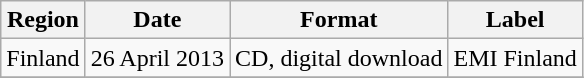<table class=wikitable>
<tr>
<th>Region</th>
<th>Date</th>
<th>Format</th>
<th>Label</th>
</tr>
<tr>
<td>Finland</td>
<td>26 April 2013</td>
<td>CD, digital download</td>
<td>EMI Finland</td>
</tr>
<tr>
</tr>
</table>
